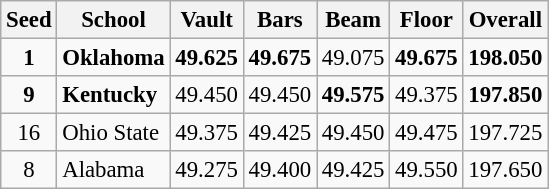<table class="wikitable" style="white-space:nowrap; font-size:95%; text-align:center">
<tr>
<th>Seed</th>
<th>School</th>
<th>Vault</th>
<th>Bars</th>
<th>Beam</th>
<th>Floor</th>
<th>Overall</th>
</tr>
<tr>
<td><strong> 1</strong></td>
<td align=left><strong>Oklahoma</strong></td>
<td><strong>49.625</strong></td>
<td><strong>49.675</strong></td>
<td>49.075</td>
<td><strong>49.675</strong></td>
<td><strong> 198.050 </strong></td>
</tr>
<tr>
<td><strong> 9 </strong></td>
<td align=left><strong>Kentucky</strong></td>
<td>49.450</td>
<td>49.450</td>
<td><strong>49.575</strong></td>
<td>49.375</td>
<td><strong> 197.850 </strong></td>
</tr>
<tr>
<td>16</td>
<td align=left>Ohio State</td>
<td>49.375</td>
<td>49.425</td>
<td>49.450</td>
<td>49.475</td>
<td>197.725</td>
</tr>
<tr>
<td>8</td>
<td align=left>Alabama</td>
<td>49.275</td>
<td>49.400</td>
<td>49.425</td>
<td>49.550</td>
<td>197.650</td>
</tr>
</table>
